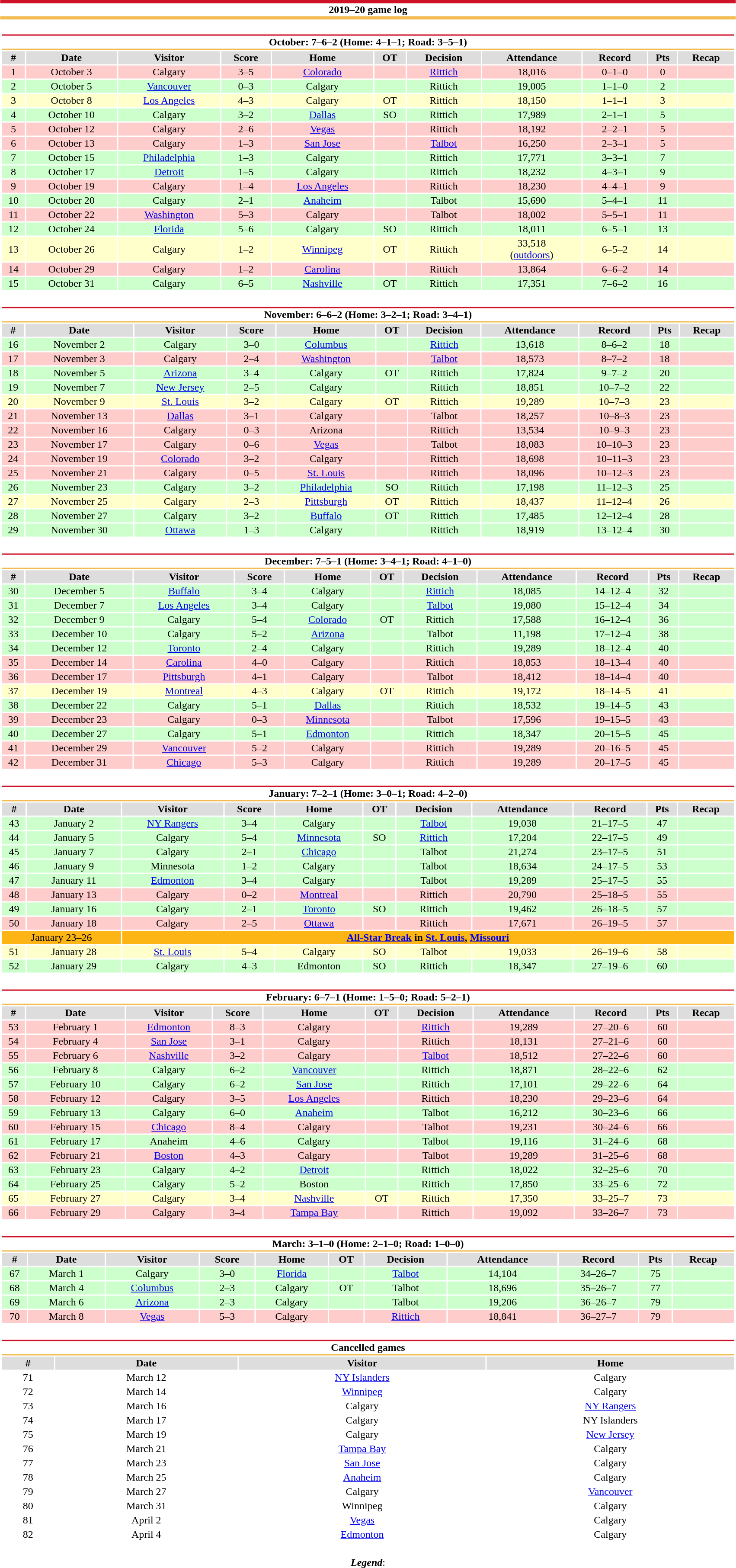<table class="toccolours" style="width:90%; clear:both; margin:1.5em auto; text-align:center;">
<tr>
<th colspan="11" style="background:#FFFFFF; border-top:#CE1126 5px solid; border-bottom:#F3BC52 5px solid;">2019–20 game log</th>
</tr>
<tr>
<td colspan="11"><br><table class="toccolours collapsible collapsed" style="width:100%;">
<tr>
<th colspan="11" style="background:#FFFFFF; border-top:#CE1126 2px solid; border-bottom:#F3BC52 2px solid;">October: 7–6–2 (Home: 4–1–1; Road: 3–5–1)</th>
</tr>
<tr style="background:#ddd;">
<th>#</th>
<th>Date</th>
<th>Visitor</th>
<th>Score</th>
<th>Home</th>
<th>OT</th>
<th>Decision</th>
<th>Attendance</th>
<th>Record</th>
<th>Pts</th>
<th>Recap</th>
</tr>
<tr style="background:#fcc;">
<td>1</td>
<td>October 3</td>
<td>Calgary</td>
<td>3–5</td>
<td><a href='#'>Colorado</a></td>
<td></td>
<td><a href='#'>Rittich</a></td>
<td>18,016</td>
<td>0–1–0</td>
<td>0</td>
<td></td>
</tr>
<tr style="background:#cfc;">
<td>2</td>
<td>October 5</td>
<td><a href='#'>Vancouver</a></td>
<td>0–3</td>
<td>Calgary</td>
<td></td>
<td>Rittich</td>
<td>19,005</td>
<td>1–1–0</td>
<td>2</td>
<td></td>
</tr>
<tr style="background:#ffc;">
<td>3</td>
<td>October 8</td>
<td><a href='#'>Los Angeles</a></td>
<td>4–3</td>
<td>Calgary</td>
<td>OT</td>
<td>Rittich</td>
<td>18,150</td>
<td>1–1–1</td>
<td>3</td>
<td></td>
</tr>
<tr style="background:#cfc;">
<td>4</td>
<td>October 10</td>
<td>Calgary</td>
<td>3–2</td>
<td><a href='#'>Dallas</a></td>
<td>SO</td>
<td>Rittich</td>
<td>17,989</td>
<td>2–1–1</td>
<td>5</td>
<td></td>
</tr>
<tr style="background:#fcc;">
<td>5</td>
<td>October 12</td>
<td>Calgary</td>
<td>2–6</td>
<td><a href='#'>Vegas</a></td>
<td></td>
<td>Rittich</td>
<td>18,192</td>
<td>2–2–1</td>
<td>5</td>
<td></td>
</tr>
<tr style="background:#fcc;">
<td>6</td>
<td>October 13</td>
<td>Calgary</td>
<td>1–3</td>
<td><a href='#'>San Jose</a></td>
<td></td>
<td><a href='#'>Talbot</a></td>
<td>16,250</td>
<td>2–3–1</td>
<td>5</td>
<td></td>
</tr>
<tr style="background:#cfc;">
<td>7</td>
<td>October 15</td>
<td><a href='#'>Philadelphia</a></td>
<td>1–3</td>
<td>Calgary</td>
<td></td>
<td>Rittich</td>
<td>17,771</td>
<td>3–3–1</td>
<td>7</td>
<td></td>
</tr>
<tr style="background:#cfc;">
<td>8</td>
<td>October 17</td>
<td><a href='#'>Detroit</a></td>
<td>1–5</td>
<td>Calgary</td>
<td></td>
<td>Rittich</td>
<td>18,232</td>
<td>4–3–1</td>
<td>9</td>
<td></td>
</tr>
<tr style="background:#fcc;">
<td>9</td>
<td>October 19</td>
<td>Calgary</td>
<td>1–4</td>
<td><a href='#'>Los Angeles</a></td>
<td></td>
<td>Rittich</td>
<td>18,230</td>
<td>4–4–1</td>
<td>9</td>
<td></td>
</tr>
<tr style="background:#cfc;">
<td>10</td>
<td>October 20</td>
<td>Calgary</td>
<td>2–1</td>
<td><a href='#'>Anaheim</a></td>
<td></td>
<td>Talbot</td>
<td>15,690</td>
<td>5–4–1</td>
<td>11</td>
<td></td>
</tr>
<tr style="background:#fcc;">
<td>11</td>
<td>October 22</td>
<td><a href='#'>Washington</a></td>
<td>5–3</td>
<td>Calgary</td>
<td></td>
<td>Talbot</td>
<td>18,002</td>
<td>5–5–1</td>
<td>11</td>
<td></td>
</tr>
<tr style="background:#cfc;">
<td>12</td>
<td>October 24</td>
<td><a href='#'>Florida</a></td>
<td>5–6</td>
<td>Calgary</td>
<td>SO</td>
<td>Rittich</td>
<td>18,011</td>
<td>6–5–1</td>
<td>13</td>
<td></td>
</tr>
<tr style="background:#ffc;">
<td>13</td>
<td>October 26</td>
<td>Calgary</td>
<td>1–2</td>
<td><a href='#'>Winnipeg</a></td>
<td>OT</td>
<td>Rittich</td>
<td>33,518<br>(<a href='#'>outdoors</a>)</td>
<td>6–5–2</td>
<td>14</td>
<td></td>
</tr>
<tr style="background:#fcc;">
<td>14</td>
<td>October 29</td>
<td>Calgary</td>
<td>1–2</td>
<td><a href='#'>Carolina</a></td>
<td></td>
<td>Rittich</td>
<td>13,864</td>
<td>6–6–2</td>
<td>14</td>
<td></td>
</tr>
<tr style="background:#cfc;">
<td>15</td>
<td>October 31</td>
<td>Calgary</td>
<td>6–5</td>
<td><a href='#'>Nashville</a></td>
<td>OT</td>
<td>Rittich</td>
<td>17,351</td>
<td>7–6–2</td>
<td>16</td>
<td></td>
</tr>
</table>
</td>
</tr>
<tr>
<td colspan="11"><br><table class="toccolours collapsible collapsed" style="width:100%;">
<tr>
<th colspan="11" style="background:#FFFFFF; border-top:#CE1126 2px solid; border-bottom:#F3BC52 2px solid;">November: 6–6–2 (Home: 3–2–1; Road: 3–4–1)</th>
</tr>
<tr style="background:#ddd;">
<th>#</th>
<th>Date</th>
<th>Visitor</th>
<th>Score</th>
<th>Home</th>
<th>OT</th>
<th>Decision</th>
<th>Attendance</th>
<th>Record</th>
<th>Pts</th>
<th>Recap</th>
</tr>
<tr style="background:#cfc;">
<td>16</td>
<td>November 2</td>
<td>Calgary</td>
<td>3–0</td>
<td><a href='#'>Columbus</a></td>
<td></td>
<td><a href='#'>Rittich</a></td>
<td>13,618</td>
<td>8–6–2</td>
<td>18</td>
<td></td>
</tr>
<tr style="background:#fcc;">
<td>17</td>
<td>November 3</td>
<td>Calgary</td>
<td>2–4</td>
<td><a href='#'>Washington</a></td>
<td></td>
<td><a href='#'>Talbot</a></td>
<td>18,573</td>
<td>8–7–2</td>
<td>18</td>
<td></td>
</tr>
<tr style="background:#cfc;">
<td>18</td>
<td>November 5</td>
<td><a href='#'>Arizona</a></td>
<td>3–4</td>
<td>Calgary</td>
<td>OT</td>
<td>Rittich</td>
<td>17,824</td>
<td>9–7–2</td>
<td>20</td>
<td></td>
</tr>
<tr style="background:#cfc;">
<td>19</td>
<td>November 7</td>
<td><a href='#'>New Jersey</a></td>
<td>2–5</td>
<td>Calgary</td>
<td></td>
<td>Rittich</td>
<td>18,851</td>
<td>10–7–2</td>
<td>22</td>
<td></td>
</tr>
<tr style="background:#ffc;">
<td>20</td>
<td>November 9</td>
<td><a href='#'>St. Louis</a></td>
<td>3–2</td>
<td>Calgary</td>
<td>OT</td>
<td>Rittich</td>
<td>19,289</td>
<td>10–7–3</td>
<td>23</td>
<td></td>
</tr>
<tr style="background:#fcc;">
<td>21</td>
<td>November 13</td>
<td><a href='#'>Dallas</a></td>
<td>3–1</td>
<td>Calgary</td>
<td></td>
<td>Talbot</td>
<td>18,257</td>
<td>10–8–3</td>
<td>23</td>
<td></td>
</tr>
<tr style="background:#fcc;">
<td>22</td>
<td>November 16</td>
<td>Calgary</td>
<td>0–3</td>
<td>Arizona</td>
<td></td>
<td>Rittich</td>
<td>13,534</td>
<td>10–9–3</td>
<td>23</td>
<td></td>
</tr>
<tr style="background:#fcc;">
<td>23</td>
<td>November 17</td>
<td>Calgary</td>
<td>0–6</td>
<td><a href='#'>Vegas</a></td>
<td></td>
<td>Talbot</td>
<td>18,083</td>
<td>10–10–3</td>
<td>23</td>
<td></td>
</tr>
<tr style="background:#fcc;">
<td>24</td>
<td>November 19</td>
<td><a href='#'>Colorado</a></td>
<td>3–2</td>
<td>Calgary</td>
<td></td>
<td>Rittich</td>
<td>18,698</td>
<td>10–11–3</td>
<td>23</td>
<td></td>
</tr>
<tr style="background:#fcc;">
<td>25</td>
<td>November 21</td>
<td>Calgary</td>
<td>0–5</td>
<td><a href='#'>St. Louis</a></td>
<td></td>
<td>Rittich</td>
<td>18,096</td>
<td>10–12–3</td>
<td>23</td>
<td></td>
</tr>
<tr style="background:#cfc;">
<td>26</td>
<td>November 23</td>
<td>Calgary</td>
<td>3–2</td>
<td><a href='#'>Philadelphia</a></td>
<td>SO</td>
<td>Rittich</td>
<td>17,198</td>
<td>11–12–3</td>
<td>25</td>
<td></td>
</tr>
<tr style="background:#ffc;">
<td>27</td>
<td>November 25</td>
<td>Calgary</td>
<td>2–3</td>
<td><a href='#'>Pittsburgh</a></td>
<td>OT</td>
<td>Rittich</td>
<td>18,437</td>
<td>11–12–4</td>
<td>26</td>
<td></td>
</tr>
<tr style="background:#cfc;">
<td>28</td>
<td>November 27</td>
<td>Calgary</td>
<td>3–2</td>
<td><a href='#'>Buffalo</a></td>
<td>OT</td>
<td>Rittich</td>
<td>17,485</td>
<td>12–12–4</td>
<td>28</td>
<td></td>
</tr>
<tr style="background:#cfc;">
<td>29</td>
<td>November 30</td>
<td><a href='#'>Ottawa</a></td>
<td>1–3</td>
<td>Calgary</td>
<td></td>
<td>Rittich</td>
<td>18,919</td>
<td>13–12–4</td>
<td>30</td>
<td></td>
</tr>
</table>
</td>
</tr>
<tr>
<td colspan="11"><br><table class="toccolours collapsible collapsed" style="width:100%;">
<tr>
<th colspan="11" style="background:#FFFFFF; border-top:#CE1126 2px solid; border-bottom:#F3BC52 2px solid;">December: 7–5–1 (Home: 3–4–1; Road: 4–1–0)</th>
</tr>
<tr style="background:#ddd;">
<th>#</th>
<th>Date</th>
<th>Visitor</th>
<th>Score</th>
<th>Home</th>
<th>OT</th>
<th>Decision</th>
<th>Attendance</th>
<th>Record</th>
<th>Pts</th>
<th>Recap</th>
</tr>
<tr style="background:#cfc;">
<td>30</td>
<td>December 5</td>
<td><a href='#'>Buffalo</a></td>
<td>3–4</td>
<td>Calgary</td>
<td></td>
<td><a href='#'>Rittich</a></td>
<td>18,085</td>
<td>14–12–4</td>
<td>32</td>
<td></td>
</tr>
<tr style="background:#cfc;">
<td>31</td>
<td>December 7</td>
<td><a href='#'>Los Angeles</a></td>
<td>3–4</td>
<td>Calgary</td>
<td></td>
<td><a href='#'>Talbot</a></td>
<td>19,080</td>
<td>15–12–4</td>
<td>34</td>
<td></td>
</tr>
<tr style="background:#cfc;">
<td>32</td>
<td>December 9</td>
<td>Calgary</td>
<td>5–4</td>
<td><a href='#'>Colorado</a></td>
<td>OT</td>
<td>Rittich</td>
<td>17,588</td>
<td>16–12–4</td>
<td>36</td>
<td></td>
</tr>
<tr style="background:#cfc;">
<td>33</td>
<td>December 10</td>
<td>Calgary</td>
<td>5–2</td>
<td><a href='#'>Arizona</a></td>
<td></td>
<td>Talbot</td>
<td>11,198</td>
<td>17–12–4</td>
<td>38</td>
<td></td>
</tr>
<tr style="background:#cfc;">
<td>34</td>
<td>December 12</td>
<td><a href='#'>Toronto</a></td>
<td>2–4</td>
<td>Calgary</td>
<td></td>
<td>Rittich</td>
<td>19,289</td>
<td>18–12–4</td>
<td>40</td>
<td></td>
</tr>
<tr style="background:#fcc;">
<td>35</td>
<td>December 14</td>
<td><a href='#'>Carolina</a></td>
<td>4–0</td>
<td>Calgary</td>
<td></td>
<td>Rittich</td>
<td>18,853</td>
<td>18–13–4</td>
<td>40</td>
<td></td>
</tr>
<tr style="background:#fcc;">
<td>36</td>
<td>December 17</td>
<td><a href='#'>Pittsburgh</a></td>
<td>4–1</td>
<td>Calgary</td>
<td></td>
<td>Talbot</td>
<td>18,412</td>
<td>18–14–4</td>
<td>40</td>
<td></td>
</tr>
<tr style="background:#ffc;">
<td>37</td>
<td>December 19</td>
<td><a href='#'>Montreal</a></td>
<td>4–3</td>
<td>Calgary</td>
<td>OT</td>
<td>Rittich</td>
<td>19,172</td>
<td>18–14–5</td>
<td>41</td>
<td></td>
</tr>
<tr style="background:#cfc;">
<td>38</td>
<td>December 22</td>
<td>Calgary</td>
<td>5–1</td>
<td><a href='#'>Dallas</a></td>
<td></td>
<td>Rittich</td>
<td>18,532</td>
<td>19–14–5</td>
<td>43</td>
<td></td>
</tr>
<tr style="background:#fcc;">
<td>39</td>
<td>December 23</td>
<td>Calgary</td>
<td>0–3</td>
<td><a href='#'>Minnesota</a></td>
<td></td>
<td>Talbot</td>
<td>17,596</td>
<td>19–15–5</td>
<td>43</td>
<td></td>
</tr>
<tr style="background:#cfc;">
<td>40</td>
<td>December 27</td>
<td>Calgary</td>
<td>5–1</td>
<td><a href='#'>Edmonton</a></td>
<td></td>
<td>Rittich</td>
<td>18,347</td>
<td>20–15–5</td>
<td>45</td>
<td></td>
</tr>
<tr style="background:#fcc;">
<td>41</td>
<td>December 29</td>
<td><a href='#'>Vancouver</a></td>
<td>5–2</td>
<td>Calgary</td>
<td></td>
<td>Rittich</td>
<td>19,289</td>
<td>20–16–5</td>
<td>45</td>
<td></td>
</tr>
<tr style="background:#fcc;">
<td>42</td>
<td>December 31</td>
<td><a href='#'>Chicago</a></td>
<td>5–3</td>
<td>Calgary</td>
<td></td>
<td>Rittich</td>
<td>19,289</td>
<td>20–17–5</td>
<td>45</td>
<td></td>
</tr>
</table>
</td>
</tr>
<tr>
<td colspan="11"><br><table class="toccolours collapsible collapsed" style="width:100%;">
<tr>
<th colspan="11" style="background:#FFFFFF; border-top:#CE1126 2px solid; border-bottom:#F3BC52 2px solid;">January: 7–2–1 (Home: 3–0–1; Road: 4–2–0)</th>
</tr>
<tr style="background:#ddd;">
<th>#</th>
<th>Date</th>
<th>Visitor</th>
<th>Score</th>
<th>Home</th>
<th>OT</th>
<th>Decision</th>
<th>Attendance</th>
<th>Record</th>
<th>Pts</th>
<th>Recap</th>
</tr>
<tr style="background:#cfc;">
<td>43</td>
<td>January 2</td>
<td><a href='#'>NY Rangers</a></td>
<td>3–4</td>
<td>Calgary</td>
<td></td>
<td><a href='#'>Talbot</a></td>
<td>19,038</td>
<td>21–17–5</td>
<td>47</td>
<td></td>
</tr>
<tr style="background:#cfc;">
<td>44</td>
<td>January 5</td>
<td>Calgary</td>
<td>5–4</td>
<td><a href='#'>Minnesota</a></td>
<td>SO</td>
<td><a href='#'>Rittich</a></td>
<td>17,204</td>
<td>22–17–5</td>
<td>49</td>
<td></td>
</tr>
<tr style="background:#cfc;">
<td>45</td>
<td>January 7</td>
<td>Calgary</td>
<td>2–1</td>
<td><a href='#'>Chicago</a></td>
<td></td>
<td>Talbot</td>
<td>21,274</td>
<td>23–17–5</td>
<td>51</td>
<td></td>
</tr>
<tr style="background:#cfc;">
<td>46</td>
<td>January 9</td>
<td>Minnesota</td>
<td>1–2</td>
<td>Calgary</td>
<td></td>
<td>Talbot</td>
<td>18,634</td>
<td>24–17–5</td>
<td>53</td>
<td></td>
</tr>
<tr style="background:#cfc;">
<td>47</td>
<td>January 11</td>
<td><a href='#'>Edmonton</a></td>
<td>3–4</td>
<td>Calgary</td>
<td></td>
<td>Talbot</td>
<td>19,289</td>
<td>25–17–5</td>
<td>55</td>
<td></td>
</tr>
<tr style="background:#fcc;">
<td>48</td>
<td>January 13</td>
<td>Calgary</td>
<td>0–2</td>
<td><a href='#'>Montreal</a></td>
<td></td>
<td>Rittich</td>
<td>20,790</td>
<td>25–18–5</td>
<td>55</td>
<td></td>
</tr>
<tr style="background:#cfc;">
<td>49</td>
<td>January 16</td>
<td>Calgary</td>
<td>2–1</td>
<td><a href='#'>Toronto</a></td>
<td>SO</td>
<td>Rittich</td>
<td>19,462</td>
<td>26–18–5</td>
<td>57</td>
<td></td>
</tr>
<tr style="background:#fcc;">
<td>50</td>
<td>January 18</td>
<td>Calgary</td>
<td>2–5</td>
<td><a href='#'>Ottawa</a></td>
<td></td>
<td>Rittich</td>
<td>17,671</td>
<td>26–19–5</td>
<td>57</td>
<td></td>
</tr>
<tr style="background:#FCB514;">
<td colspan="2">January 23–26</td>
<td colspan="10"><strong><a href='#'>All-Star Break</a> in <a href='#'>St. Louis</a>, <a href='#'>Missouri</a></strong></td>
</tr>
<tr style="background:#ffc;">
<td>51</td>
<td>January 28</td>
<td><a href='#'>St. Louis</a></td>
<td>5–4</td>
<td>Calgary</td>
<td>SO</td>
<td>Talbot</td>
<td>19,033</td>
<td>26–19–6</td>
<td>58</td>
<td></td>
</tr>
<tr style="background:#cfc;">
<td>52</td>
<td>January 29</td>
<td>Calgary</td>
<td>4–3</td>
<td>Edmonton</td>
<td>SO</td>
<td>Rittich</td>
<td>18,347</td>
<td>27–19–6</td>
<td>60</td>
<td></td>
</tr>
</table>
</td>
</tr>
<tr>
<td colspan="11"><br><table class="toccolours collapsible collapsed" style="width:100%;">
<tr>
<th colspan="11" style="background:#FFFFFF; border-top:#CE1126 2px solid; border-bottom:#F3BC52 2px solid;">February: 6–7–1 (Home: 1–5–0; Road: 5–2–1)</th>
</tr>
<tr style="background:#ddd;">
<th>#</th>
<th>Date</th>
<th>Visitor</th>
<th>Score</th>
<th>Home</th>
<th>OT</th>
<th>Decision</th>
<th>Attendance</th>
<th>Record</th>
<th>Pts</th>
<th>Recap</th>
</tr>
<tr style="background:#fcc;">
<td>53</td>
<td>February 1</td>
<td><a href='#'>Edmonton</a></td>
<td>8–3</td>
<td>Calgary</td>
<td></td>
<td><a href='#'>Rittich</a></td>
<td>19,289</td>
<td>27–20–6</td>
<td>60</td>
<td></td>
</tr>
<tr style="background:#fcc;">
<td>54</td>
<td>February 4</td>
<td><a href='#'>San Jose</a></td>
<td>3–1</td>
<td>Calgary</td>
<td></td>
<td>Rittich</td>
<td>18,131</td>
<td>27–21–6</td>
<td>60</td>
<td></td>
</tr>
<tr style="background:#fcc;">
<td>55</td>
<td>February 6</td>
<td><a href='#'>Nashville</a></td>
<td>3–2</td>
<td>Calgary</td>
<td></td>
<td><a href='#'>Talbot</a></td>
<td>18,512</td>
<td>27–22–6</td>
<td>60</td>
<td></td>
</tr>
<tr style="background:#cfc;">
<td>56</td>
<td>February 8</td>
<td>Calgary</td>
<td>6–2</td>
<td><a href='#'>Vancouver</a></td>
<td></td>
<td>Rittich</td>
<td>18,871</td>
<td>28–22–6</td>
<td>62</td>
<td></td>
</tr>
<tr style="background:#cfc;">
<td>57</td>
<td>February 10</td>
<td>Calgary</td>
<td>6–2</td>
<td><a href='#'>San Jose</a></td>
<td></td>
<td>Rittich</td>
<td>17,101</td>
<td>29–22–6</td>
<td>64</td>
<td></td>
</tr>
<tr style="background:#fcc;">
<td>58</td>
<td>February 12</td>
<td>Calgary</td>
<td>3–5</td>
<td><a href='#'>Los Angeles</a></td>
<td></td>
<td>Rittich</td>
<td>18,230</td>
<td>29–23–6</td>
<td>64</td>
<td></td>
</tr>
<tr style="background:#cfc;">
<td>59</td>
<td>February 13</td>
<td>Calgary</td>
<td>6–0</td>
<td><a href='#'>Anaheim</a></td>
<td></td>
<td>Talbot</td>
<td>16,212</td>
<td>30–23–6</td>
<td>66</td>
<td></td>
</tr>
<tr style="background:#fcc;">
<td>60</td>
<td>February 15</td>
<td><a href='#'>Chicago</a></td>
<td>8–4</td>
<td>Calgary</td>
<td></td>
<td>Talbot</td>
<td>19,231</td>
<td>30–24–6</td>
<td>66</td>
<td></td>
</tr>
<tr style="background:#cfc;">
<td>61</td>
<td>February 17</td>
<td>Anaheim</td>
<td>4–6</td>
<td>Calgary</td>
<td></td>
<td>Talbot</td>
<td>19,116</td>
<td>31–24–6</td>
<td>68</td>
<td></td>
</tr>
<tr style="background:#fcc;">
<td>62</td>
<td>February 21</td>
<td><a href='#'>Boston</a></td>
<td>4–3</td>
<td>Calgary</td>
<td></td>
<td>Talbot</td>
<td>19,289</td>
<td>31–25–6</td>
<td>68</td>
<td></td>
</tr>
<tr style="background:#cfc;">
<td>63</td>
<td>February 23</td>
<td>Calgary</td>
<td>4–2</td>
<td><a href='#'>Detroit</a></td>
<td></td>
<td>Rittich</td>
<td>18,022</td>
<td>32–25–6</td>
<td>70</td>
<td></td>
</tr>
<tr style="background:#cfc;">
<td>64</td>
<td>February 25</td>
<td>Calgary</td>
<td>5–2</td>
<td>Boston</td>
<td></td>
<td>Rittich</td>
<td>17,850</td>
<td>33–25–6</td>
<td>72</td>
<td></td>
</tr>
<tr style="background:#ffc;">
<td>65</td>
<td>February 27</td>
<td>Calgary</td>
<td>3–4</td>
<td><a href='#'>Nashville</a></td>
<td>OT</td>
<td>Rittich</td>
<td>17,350</td>
<td>33–25–7</td>
<td>73</td>
<td></td>
</tr>
<tr style="background:#fcc;">
<td>66</td>
<td>February 29</td>
<td>Calgary</td>
<td>3–4</td>
<td><a href='#'>Tampa Bay</a></td>
<td></td>
<td>Rittich</td>
<td>19,092</td>
<td>33–26–7</td>
<td>73</td>
<td></td>
</tr>
</table>
</td>
</tr>
<tr>
<td colspan="11"><br><table class="toccolours collapsible collapsed" style="width:100%;">
<tr>
<th colspan="11" style="background:#FFFFFF; border-top:#CE1126 2px solid; border-bottom:#F3BC52 2px solid;">March: 3–1–0 (Home: 2–1–0; Road: 1–0–0)</th>
</tr>
<tr style="background:#ddd;">
<th>#</th>
<th>Date</th>
<th>Visitor</th>
<th>Score</th>
<th>Home</th>
<th>OT</th>
<th>Decision</th>
<th>Attendance</th>
<th>Record</th>
<th>Pts</th>
<th>Recap</th>
</tr>
<tr style="background:#cfc;">
<td>67</td>
<td>March 1</td>
<td>Calgary</td>
<td>3–0</td>
<td><a href='#'>Florida</a></td>
<td></td>
<td><a href='#'>Talbot</a></td>
<td>14,104</td>
<td>34–26–7</td>
<td>75</td>
<td></td>
</tr>
<tr style="background:#cfc;">
<td>68</td>
<td>March 4</td>
<td><a href='#'>Columbus</a></td>
<td>2–3</td>
<td>Calgary</td>
<td>OT</td>
<td>Talbot</td>
<td>18,696</td>
<td>35–26–7</td>
<td>77</td>
<td></td>
</tr>
<tr style="background:#cfc;">
<td>69</td>
<td>March 6</td>
<td><a href='#'>Arizona</a></td>
<td>2–3</td>
<td>Calgary</td>
<td></td>
<td>Talbot</td>
<td>19,206</td>
<td>36–26–7</td>
<td>79</td>
<td></td>
</tr>
<tr style="background:#fcc;">
<td>70</td>
<td>March 8</td>
<td><a href='#'>Vegas</a></td>
<td>5–3</td>
<td>Calgary</td>
<td></td>
<td><a href='#'>Rittich</a></td>
<td>18,841</td>
<td>36–27–7</td>
<td>79</td>
<td></td>
</tr>
</table>
</td>
</tr>
<tr>
<td colspan="4"><br><table class="toccolours collapsible collapsed" style="width:100%;">
<tr>
<th colspan="4" style="background:#FFFFFF; border-top:#CE1126 2px solid; border-bottom:#F3BC52 2px solid;">Cancelled games</th>
</tr>
<tr style="background:#ddd;">
<th>#</th>
<th>Date</th>
<th>Visitor</th>
<th>Home</th>
</tr>
<tr style="background:#;">
<td>71</td>
<td>March 12</td>
<td><a href='#'>NY Islanders</a></td>
<td>Calgary</td>
</tr>
<tr style="background:#;">
<td>72</td>
<td>March 14</td>
<td><a href='#'>Winnipeg</a></td>
<td>Calgary</td>
</tr>
<tr style="background:#;">
<td>73</td>
<td>March 16</td>
<td>Calgary</td>
<td><a href='#'>NY Rangers</a></td>
</tr>
<tr style="background:#;">
<td>74</td>
<td>March 17</td>
<td>Calgary</td>
<td>NY Islanders</td>
</tr>
<tr style="background:#;">
<td>75</td>
<td>March 19</td>
<td>Calgary</td>
<td><a href='#'>New Jersey</a></td>
</tr>
<tr style="background:#;">
<td>76</td>
<td>March 21</td>
<td><a href='#'>Tampa Bay</a></td>
<td>Calgary</td>
</tr>
<tr style="background:#;">
<td>77</td>
<td>March 23</td>
<td><a href='#'>San Jose</a></td>
<td>Calgary</td>
</tr>
<tr style="background:#;">
<td>78</td>
<td>March 25</td>
<td><a href='#'>Anaheim</a></td>
<td>Calgary</td>
</tr>
<tr style="background:#;">
<td>79</td>
<td>March 27</td>
<td>Calgary</td>
<td><a href='#'>Vancouver</a></td>
</tr>
<tr style="background:#;">
<td>80</td>
<td>March 31</td>
<td>Winnipeg</td>
<td>Calgary</td>
</tr>
<tr style="background:#;">
<td>81</td>
<td>April 2</td>
<td><a href='#'>Vegas</a></td>
<td>Calgary</td>
</tr>
<tr style="background:#;">
<td>82</td>
<td>April 4</td>
<td><a href='#'>Edmonton</a></td>
<td>Calgary</td>
</tr>
</table>
</td>
</tr>
<tr>
<td colspan="11" style="text-align:center;"><br><strong><em>Legend</em></strong>:


</td>
</tr>
</table>
